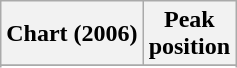<table class="wikitable">
<tr>
<th align="left">Chart (2006)</th>
<th align="center">Peak<br>position</th>
</tr>
<tr>
</tr>
<tr>
</tr>
</table>
